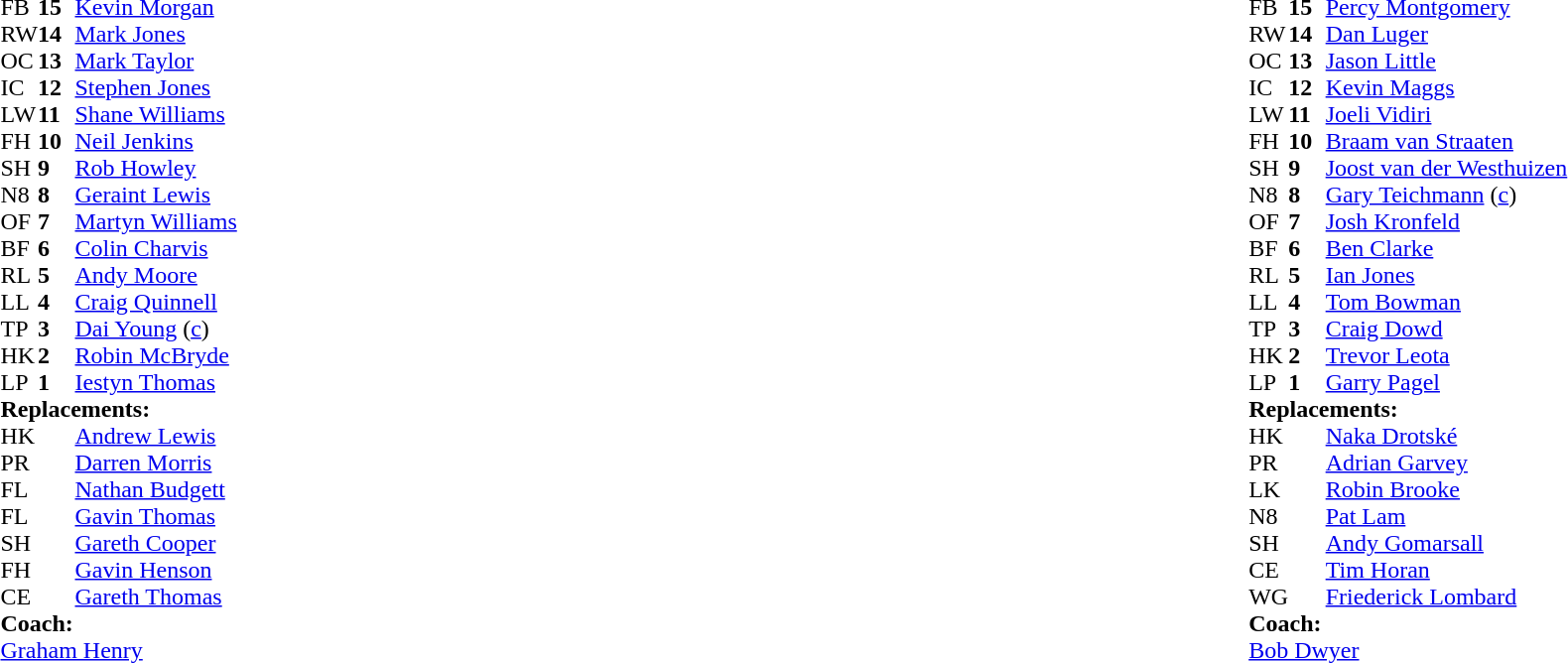<table style="width:100%">
<tr>
<td style="vertical-align:top;width:50%"><br><table cellspacing="0" cellpadding="0">
<tr>
<th width="25"></th>
<th width="25"></th>
</tr>
<tr>
<td>FB</td>
<td><strong>15</strong></td>
<td><a href='#'>Kevin Morgan</a></td>
</tr>
<tr>
<td>RW</td>
<td><strong>14</strong></td>
<td><a href='#'>Mark Jones</a></td>
</tr>
<tr>
<td>OC</td>
<td><strong>13</strong></td>
<td><a href='#'>Mark Taylor</a></td>
<td></td>
<td></td>
</tr>
<tr>
<td>IC</td>
<td><strong>12</strong></td>
<td><a href='#'>Stephen Jones</a></td>
</tr>
<tr>
<td>LW</td>
<td><strong>11</strong></td>
<td><a href='#'>Shane Williams</a></td>
</tr>
<tr>
<td>FH</td>
<td><strong>10</strong></td>
<td><a href='#'>Neil Jenkins</a></td>
<td></td>
<td></td>
</tr>
<tr>
<td>SH</td>
<td><strong>9</strong></td>
<td><a href='#'>Rob Howley</a></td>
<td></td>
<td></td>
</tr>
<tr>
<td>N8</td>
<td><strong>8</strong></td>
<td><a href='#'>Geraint Lewis</a></td>
</tr>
<tr>
<td>OF</td>
<td><strong>7</strong></td>
<td><a href='#'>Martyn Williams</a></td>
<td></td>
<td></td>
</tr>
<tr>
<td>BF</td>
<td><strong>6</strong></td>
<td><a href='#'>Colin Charvis</a></td>
<td></td>
<td></td>
</tr>
<tr>
<td>RL</td>
<td><strong>5</strong></td>
<td><a href='#'>Andy Moore</a></td>
</tr>
<tr>
<td>LL</td>
<td><strong>4</strong></td>
<td><a href='#'>Craig Quinnell</a></td>
</tr>
<tr>
<td>TP</td>
<td><strong>3</strong></td>
<td><a href='#'>Dai Young</a> (<a href='#'>c</a>)</td>
<td></td>
<td></td>
</tr>
<tr>
<td>HK</td>
<td><strong>2</strong></td>
<td><a href='#'>Robin McBryde</a></td>
<td></td>
<td></td>
</tr>
<tr>
<td>LP</td>
<td><strong>1</strong></td>
<td><a href='#'>Iestyn Thomas</a></td>
</tr>
<tr>
<td colspan="3"><strong>Replacements:</strong></td>
</tr>
<tr>
<td>HK</td>
<td><strong> </strong></td>
<td><a href='#'>Andrew Lewis</a></td>
<td></td>
<td></td>
</tr>
<tr>
<td>PR</td>
<td><strong> </strong></td>
<td><a href='#'>Darren Morris</a></td>
<td></td>
<td></td>
</tr>
<tr>
<td>FL</td>
<td><strong> </strong></td>
<td><a href='#'>Nathan Budgett</a></td>
<td></td>
<td></td>
</tr>
<tr>
<td>FL</td>
<td><strong> </strong></td>
<td><a href='#'>Gavin Thomas</a></td>
<td></td>
<td></td>
</tr>
<tr>
<td>SH</td>
<td><strong> </strong></td>
<td><a href='#'>Gareth Cooper</a></td>
<td></td>
<td></td>
</tr>
<tr>
<td>FH</td>
<td><strong> </strong></td>
<td><a href='#'>Gavin Henson</a></td>
<td></td>
<td></td>
</tr>
<tr>
<td>CE</td>
<td><strong> </strong></td>
<td><a href='#'>Gareth Thomas</a></td>
<td></td>
<td></td>
</tr>
<tr>
<td colspan="3"><strong>Coach:</strong></td>
</tr>
<tr>
<td colspan="3"> <a href='#'>Graham Henry</a></td>
</tr>
</table>
</td>
<td style="vertical-align:top"></td>
<td style="vertical-align:top;width:50%"><br><table cellspacing="0" cellpadding="0" style="margin:auto">
<tr>
<th width="25"></th>
<th width="25"></th>
</tr>
<tr>
<td>FB</td>
<td><strong>15</strong></td>
<td> <a href='#'>Percy Montgomery</a></td>
</tr>
<tr>
<td>RW</td>
<td><strong>14</strong></td>
<td> <a href='#'>Dan Luger</a></td>
</tr>
<tr>
<td>OC</td>
<td><strong>13</strong></td>
<td> <a href='#'>Jason Little</a></td>
<td></td>
<td></td>
</tr>
<tr>
<td>IC</td>
<td><strong>12</strong></td>
<td> <a href='#'>Kevin Maggs</a></td>
</tr>
<tr>
<td>LW</td>
<td><strong>11</strong></td>
<td> <a href='#'>Joeli Vidiri</a></td>
<td></td>
<td></td>
</tr>
<tr>
<td>FH</td>
<td><strong>10</strong></td>
<td> <a href='#'>Braam van Straaten</a></td>
</tr>
<tr>
<td>SH</td>
<td><strong>9</strong></td>
<td> <a href='#'>Joost van der Westhuizen</a></td>
<td></td>
<td></td>
</tr>
<tr>
<td>N8</td>
<td><strong>8</strong></td>
<td> <a href='#'>Gary Teichmann</a> (<a href='#'>c</a>)</td>
</tr>
<tr>
<td>OF</td>
<td><strong>7</strong></td>
<td> <a href='#'>Josh Kronfeld</a></td>
</tr>
<tr>
<td>BF</td>
<td><strong>6</strong></td>
<td> <a href='#'>Ben Clarke</a></td>
</tr>
<tr>
<td>RL</td>
<td><strong>5</strong></td>
<td> <a href='#'>Ian Jones</a></td>
<td></td>
<td></td>
</tr>
<tr>
<td>LL</td>
<td><strong>4</strong></td>
<td> <a href='#'>Tom Bowman</a></td>
</tr>
<tr>
<td>TP</td>
<td><strong>3</strong></td>
<td> <a href='#'>Craig Dowd</a></td>
</tr>
<tr>
<td>HK</td>
<td><strong>2</strong></td>
<td> <a href='#'>Trevor Leota</a></td>
<td></td>
<td></td>
</tr>
<tr>
<td>LP</td>
<td><strong>1</strong></td>
<td> <a href='#'>Garry Pagel</a></td>
</tr>
<tr>
<td colspan="3"><strong>Replacements:</strong></td>
</tr>
<tr>
<td>HK</td>
<td><strong> </strong></td>
<td> <a href='#'>Naka Drotské</a></td>
<td></td>
<td></td>
</tr>
<tr>
<td>PR</td>
<td><strong> </strong></td>
<td> <a href='#'>Adrian Garvey</a></td>
</tr>
<tr>
<td>LK</td>
<td><strong> </strong></td>
<td> <a href='#'>Robin Brooke</a></td>
<td></td>
<td></td>
</tr>
<tr>
<td>N8</td>
<td><strong> </strong></td>
<td> <a href='#'>Pat Lam</a></td>
</tr>
<tr>
<td>SH</td>
<td><strong> </strong></td>
<td> <a href='#'>Andy Gomarsall</a></td>
<td></td>
<td></td>
</tr>
<tr>
<td>CE</td>
<td><strong> </strong></td>
<td> <a href='#'>Tim Horan</a></td>
<td></td>
<td></td>
</tr>
<tr>
<td>WG</td>
<td><strong> </strong></td>
<td> <a href='#'>Friederick Lombard</a></td>
<td></td>
<td></td>
</tr>
<tr>
<td colspan="3"><strong>Coach:</strong></td>
</tr>
<tr>
<td colspan="3"> <a href='#'>Bob Dwyer</a></td>
</tr>
</table>
</td>
</tr>
</table>
